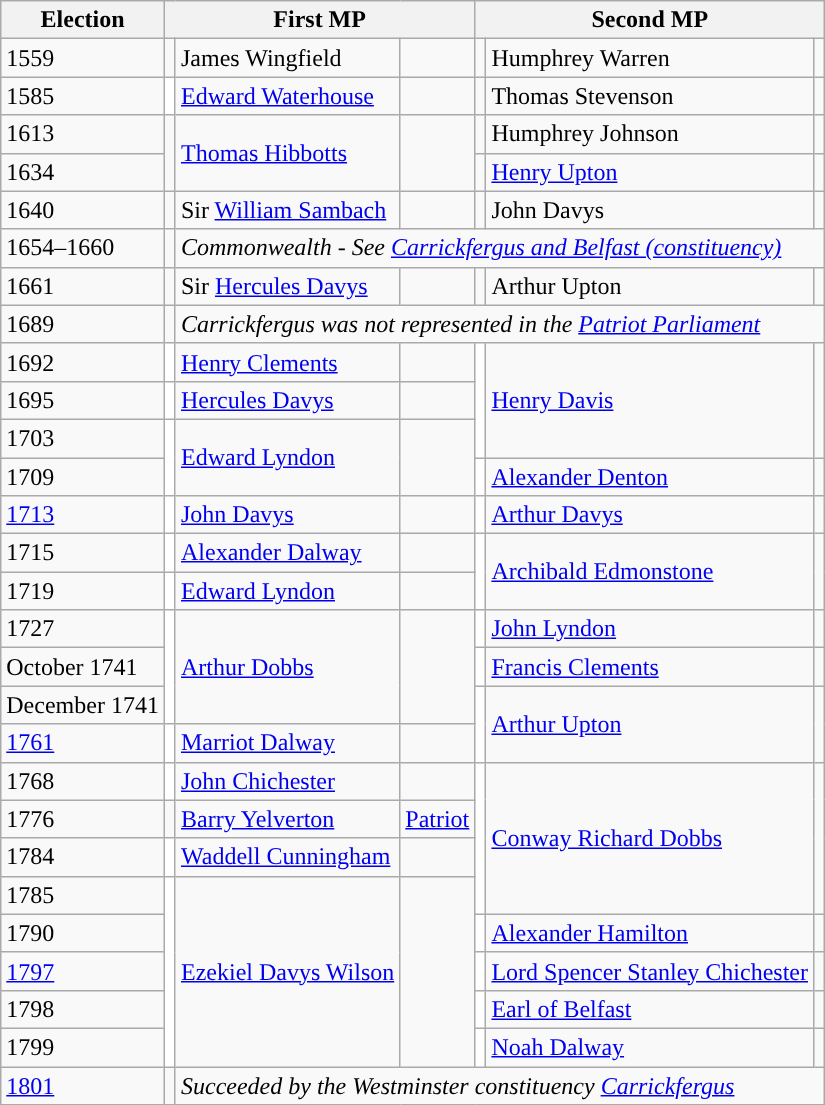<table class="wikitable">
<tr>
<th>Election</th>
<th colspan=3>First MP</th>
<th colspan=3>Second MP</th>
</tr>
<tr>
<td>1559</td>
<td></td>
<td>James Wingfield</td>
<td></td>
<td></td>
<td>Humphrey Warren</td>
<td></td>
</tr>
<tr>
<td>1585</td>
<td style="background-color: white"></td>
<td><a href='#'>Edward Waterhouse</a></td>
<td></td>
<td></td>
<td>Thomas Stevenson</td>
<td></td>
</tr>
<tr>
<td>1613</td>
<td rowspan=2></td>
<td rowspan=2><a href='#'>Thomas Hibbotts</a></td>
<td rowspan=2></td>
<td></td>
<td>Humphrey Johnson</td>
<td></td>
</tr>
<tr>
<td>1634</td>
<td></td>
<td><a href='#'>Henry Upton</a></td>
<td></td>
</tr>
<tr>
<td>1640</td>
<td style="background color: white"></td>
<td>Sir <a href='#'>William Sambach</a></td>
<td></td>
<td></td>
<td>John Davys</td>
<td></td>
</tr>
<tr>
<td>1654–1660</td>
<td></td>
<td colspan = "5"><em>Commonwealth</em> - <em>See <a href='#'>Carrickfergus and Belfast (constituency)</a></em></td>
</tr>
<tr>
<td>1661</td>
<td style="background color: white"></td>
<td>Sir <a href='#'>Hercules Davys</a></td>
<td></td>
<td></td>
<td>Arthur Upton</td>
<td></td>
</tr>
<tr>
<td>1689</td>
<td></td>
<td colspan="5"><em>Carrickfergus was not represented in the <a href='#'>Patriot Parliament</a></em></td>
</tr>
<tr>
<td>1692</td>
<td style="background-color: white"></td>
<td><a href='#'>Henry Clements</a></td>
<td></td>
<td rowspan="3" style="background-color: white"></td>
<td rowspan="3"><a href='#'>Henry Davis</a></td>
<td rowspan="3"></td>
</tr>
<tr>
<td>1695</td>
<td style="background-color: white"></td>
<td><a href='#'>Hercules Davys</a></td>
<td></td>
</tr>
<tr>
<td>1703</td>
<td rowspan="2" style="background-color: white"></td>
<td rowspan="2"><a href='#'>Edward Lyndon</a></td>
<td rowspan="2"></td>
</tr>
<tr>
<td>1709</td>
<td style="background-color: white"></td>
<td><a href='#'>Alexander Denton</a></td>
<td></td>
</tr>
<tr>
<td><a href='#'>1713</a></td>
<td style="background-color: white"></td>
<td><a href='#'>John Davys</a></td>
<td></td>
<td style="background-color: white"></td>
<td><a href='#'>Arthur Davys</a></td>
<td></td>
</tr>
<tr>
<td>1715</td>
<td style="background-color: white"></td>
<td><a href='#'>Alexander Dalway</a></td>
<td></td>
<td rowspan="2" style="background-color: white"></td>
<td rowspan="2"><a href='#'>Archibald Edmonstone</a></td>
<td rowspan="2"></td>
</tr>
<tr>
<td>1719</td>
<td style="background-color: white"></td>
<td><a href='#'>Edward Lyndon</a></td>
<td></td>
</tr>
<tr>
<td>1727</td>
<td rowspan="3" style="background-color: white"></td>
<td rowspan="3"><a href='#'>Arthur Dobbs</a></td>
<td rowspan="3"></td>
<td style="background-color: white"></td>
<td><a href='#'>John Lyndon</a></td>
<td></td>
</tr>
<tr>
<td>October 1741</td>
<td style="background-color: white"></td>
<td><a href='#'>Francis Clements</a></td>
<td></td>
</tr>
<tr>
<td>December 1741</td>
<td rowspan="2" style="background-color: white"></td>
<td rowspan="2"><a href='#'>Arthur Upton</a></td>
<td rowspan="2"></td>
</tr>
<tr>
<td><a href='#'>1761</a></td>
<td style="background-color: white"></td>
<td><a href='#'>Marriot Dalway</a></td>
<td></td>
</tr>
<tr>
<td>1768</td>
<td style="background-color: white"></td>
<td><a href='#'>John Chichester</a></td>
<td></td>
<td rowspan="4" style="background-color: white"></td>
<td rowspan="4"><a href='#'>Conway Richard Dobbs</a></td>
<td rowspan="4"></td>
</tr>
<tr>
<td>1776</td>
<td style="background-color: "></td>
<td><a href='#'>Barry Yelverton</a></td>
<td><a href='#'>Patriot</a></td>
</tr>
<tr>
<td>1784</td>
<td style="background-color: white"></td>
<td><a href='#'>Waddell Cunningham</a></td>
<td></td>
</tr>
<tr>
<td>1785</td>
<td rowspan="5" style="background-color: white"></td>
<td rowspan="5"><a href='#'>Ezekiel Davys Wilson</a></td>
<td rowspan="5"></td>
</tr>
<tr>
<td>1790</td>
<td style="background-color: white"></td>
<td><a href='#'>Alexander Hamilton</a></td>
<td></td>
</tr>
<tr>
<td><a href='#'>1797</a></td>
<td style="background-color: white"></td>
<td><a href='#'>Lord Spencer Stanley Chichester</a></td>
<td></td>
</tr>
<tr>
<td>1798</td>
<td style="background-color: white"></td>
<td><a href='#'>Earl of Belfast</a></td>
<td></td>
</tr>
<tr>
<td>1799</td>
<td style="background-color: white"></td>
<td><a href='#'>Noah Dalway</a></td>
<td></td>
</tr>
<tr>
<td><a href='#'>1801</a></td>
<td></td>
<td colspan="5"><em>Succeeded by the Westminster constituency <a href='#'>Carrickfergus</a></em></td>
</tr>
</table>
